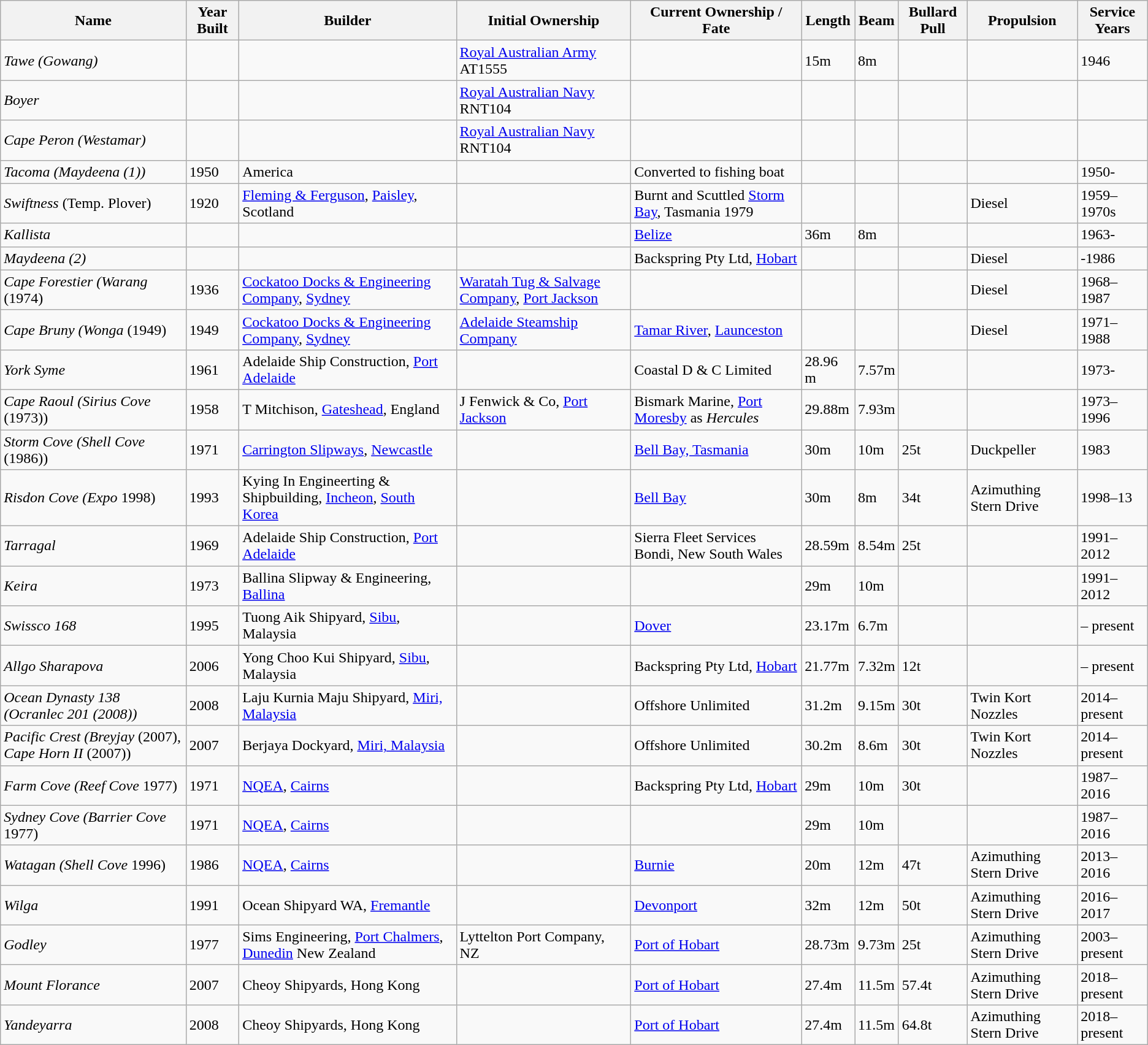<table class="wikitable sortable">
<tr>
<th>Name</th>
<th>Year Built</th>
<th>Builder</th>
<th>Initial Ownership</th>
<th>Current Ownership / Fate</th>
<th>Length</th>
<th>Beam</th>
<th>Bullard Pull</th>
<th>Propulsion</th>
<th>Service Years</th>
</tr>
<tr>
<td><em>Tawe (Gowang)</em></td>
<td></td>
<td></td>
<td><a href='#'>Royal Australian Army</a> AT1555</td>
<td></td>
<td>15m</td>
<td>8m</td>
<td></td>
<td></td>
<td>1946</td>
</tr>
<tr>
<td><em>Boyer</em></td>
<td></td>
<td></td>
<td><a href='#'>Royal Australian Navy</a> RNT104</td>
<td></td>
<td></td>
<td></td>
<td></td>
<td></td>
<td></td>
</tr>
<tr>
<td><em>Cape Peron (Westamar)</em></td>
<td></td>
<td></td>
<td><a href='#'>Royal Australian Navy</a> RNT104</td>
<td></td>
<td></td>
<td></td>
<td></td>
<td></td>
<td></td>
</tr>
<tr>
<td><em>Tacoma (Maydeena (1))</em></td>
<td>1950</td>
<td>America</td>
<td></td>
<td>Converted to fishing boat</td>
<td></td>
<td></td>
<td></td>
<td></td>
<td>1950-</td>
</tr>
<tr>
<td><em>Swiftness</em> (Temp. Plover)</td>
<td>1920</td>
<td><a href='#'>Fleming & Ferguson</a>, <a href='#'>Paisley</a>, Scotland</td>
<td></td>
<td>Burnt and Scuttled <a href='#'>Storm Bay</a>, Tasmania 1979</td>
<td></td>
<td></td>
<td></td>
<td>Diesel</td>
<td>1959–1970s</td>
</tr>
<tr>
<td><em>Kallista</em></td>
<td></td>
<td></td>
<td></td>
<td><a href='#'>Belize</a></td>
<td>36m</td>
<td>8m</td>
<td></td>
<td></td>
<td>1963-</td>
</tr>
<tr>
<td><em>Maydeena (2)</em></td>
<td></td>
<td></td>
<td></td>
<td>Backspring Pty Ltd, <a href='#'>Hobart</a></td>
<td></td>
<td></td>
<td></td>
<td>Diesel</td>
<td>-1986</td>
</tr>
<tr>
<td><em>Cape Forestier (Warang</em> (1974)</td>
<td>1936</td>
<td><a href='#'>Cockatoo Docks & Engineering Company</a>, <a href='#'>Sydney</a></td>
<td><a href='#'>Waratah Tug & Salvage Company</a>, <a href='#'>Port Jackson</a></td>
<td></td>
<td></td>
<td></td>
<td></td>
<td>Diesel</td>
<td>1968–1987</td>
</tr>
<tr>
<td><em>Cape Bruny (Wonga</em> (1949)</td>
<td>1949</td>
<td><a href='#'>Cockatoo Docks & Engineering Company</a>, <a href='#'>Sydney</a></td>
<td><a href='#'>Adelaide Steamship Company</a></td>
<td><a href='#'>Tamar River</a>, <a href='#'>Launceston</a></td>
<td></td>
<td></td>
<td></td>
<td>Diesel</td>
<td>1971–1988</td>
</tr>
<tr>
<td><em>York Syme</em></td>
<td>1961</td>
<td>Adelaide Ship Construction, <a href='#'>Port Adelaide</a></td>
<td></td>
<td>Coastal D & C Limited</td>
<td>28.96 m</td>
<td>7.57m</td>
<td></td>
<td></td>
<td>1973-</td>
</tr>
<tr>
<td><em>Cape Raoul (Sirius Cove</em> (1973))</td>
<td>1958</td>
<td>T Mitchison, <a href='#'>Gateshead</a>, England</td>
<td>J Fenwick & Co, <a href='#'>Port Jackson</a></td>
<td>Bismark Marine, <a href='#'>Port Moresby</a> as <em>Hercules</em></td>
<td>29.88m</td>
<td>7.93m</td>
<td></td>
<td></td>
<td>1973–1996</td>
</tr>
<tr>
<td><em>Storm Cove (Shell Cove</em> (1986))</td>
<td>1971</td>
<td><a href='#'>Carrington Slipways</a>, <a href='#'>Newcastle</a></td>
<td></td>
<td><a href='#'>Bell Bay, Tasmania</a></td>
<td>30m</td>
<td>10m</td>
<td>25t</td>
<td>Duckpeller</td>
<td>1983</td>
</tr>
<tr>
<td><em>Risdon Cove (Expo</em> 1998)</td>
<td>1993</td>
<td>Kying In Engineerting & Shipbuilding, <a href='#'>Incheon</a>, <a href='#'>South Korea</a></td>
<td></td>
<td><a href='#'>Bell Bay</a></td>
<td>30m</td>
<td>8m</td>
<td>34t</td>
<td>Azimuthing Stern Drive</td>
<td>1998–13</td>
</tr>
<tr>
<td><em>Tarragal</em></td>
<td>1969</td>
<td>Adelaide Ship Construction, <a href='#'>Port Adelaide</a></td>
<td></td>
<td>Sierra Fleet Services Bondi, New South Wales</td>
<td>28.59m</td>
<td>8.54m</td>
<td>25t</td>
<td></td>
<td>1991–2012</td>
</tr>
<tr>
<td><em>Keira</em></td>
<td>1973</td>
<td>Ballina Slipway & Engineering, <a href='#'>Ballina</a></td>
<td></td>
<td></td>
<td>29m</td>
<td>10m</td>
<td></td>
<td></td>
<td>1991–2012</td>
</tr>
<tr>
<td><em>Swissco 168</em></td>
<td>1995</td>
<td>Tuong Aik Shipyard, <a href='#'>Sibu</a>, Malaysia</td>
<td></td>
<td><a href='#'>Dover</a></td>
<td>23.17m</td>
<td>6.7m</td>
<td></td>
<td></td>
<td>– present</td>
</tr>
<tr>
<td><em>Allgo Sharapova</em></td>
<td>2006</td>
<td>Yong Choo Kui Shipyard, <a href='#'>Sibu</a>, Malaysia</td>
<td></td>
<td>Backspring Pty Ltd, <a href='#'>Hobart</a></td>
<td>21.77m</td>
<td>7.32m</td>
<td>12t</td>
<td></td>
<td>– present</td>
</tr>
<tr>
<td><em>Ocean Dynasty 138 (Ocranlec 201 (2008))</em></td>
<td>2008</td>
<td>Laju Kurnia Maju Shipyard, <a href='#'>Miri, Malaysia</a></td>
<td></td>
<td>Offshore Unlimited</td>
<td>31.2m</td>
<td>9.15m</td>
<td>30t</td>
<td>Twin Kort Nozzles</td>
<td>2014–present</td>
</tr>
<tr>
<td><em>Pacific Crest (Breyjay</em> (2007), <em>Cape Horn II</em> (2007))</td>
<td>2007</td>
<td>Berjaya Dockyard, <a href='#'>Miri, Malaysia</a></td>
<td></td>
<td>Offshore Unlimited</td>
<td>30.2m</td>
<td>8.6m</td>
<td>30t</td>
<td>Twin Kort Nozzles</td>
<td>2014–present</td>
</tr>
<tr>
<td><em>Farm Cove (Reef Cove</em> 1977)</td>
<td>1971</td>
<td><a href='#'>NQEA</a>, <a href='#'>Cairns</a></td>
<td></td>
<td>Backspring Pty Ltd, <a href='#'>Hobart</a></td>
<td>29m</td>
<td>10m</td>
<td>30t</td>
<td></td>
<td>1987–2016</td>
</tr>
<tr>
<td><em>Sydney Cove (Barrier Cove</em> 1977)</td>
<td>1971</td>
<td><a href='#'>NQEA</a>, <a href='#'>Cairns</a></td>
<td></td>
<td></td>
<td>29m</td>
<td>10m</td>
<td></td>
<td></td>
<td>1987–2016</td>
</tr>
<tr>
<td><em>Watagan (Shell Cove</em> 1996)</td>
<td>1986</td>
<td><a href='#'>NQEA</a>, <a href='#'>Cairns</a></td>
<td></td>
<td><a href='#'>Burnie</a></td>
<td>20m</td>
<td>12m</td>
<td>47t</td>
<td>Azimuthing Stern Drive</td>
<td>2013–2016</td>
</tr>
<tr>
<td><em>Wilga</em></td>
<td>1991</td>
<td>Ocean Shipyard WA, <a href='#'>Fremantle</a></td>
<td></td>
<td><a href='#'>Devonport</a></td>
<td>32m</td>
<td>12m</td>
<td>50t</td>
<td>Azimuthing Stern Drive</td>
<td>2016–2017</td>
</tr>
<tr>
<td><em>Godley</em></td>
<td>1977</td>
<td>Sims Engineering, <a href='#'>Port Chalmers</a>, <a href='#'>Dunedin</a> New Zealand</td>
<td>Lyttelton Port Company, NZ</td>
<td><a href='#'>Port of Hobart</a></td>
<td>28.73m</td>
<td>9.73m</td>
<td>25t</td>
<td>Azimuthing Stern Drive</td>
<td>2003–present</td>
</tr>
<tr>
<td><em>Mount Florance</em></td>
<td>2007</td>
<td>Cheoy Shipyards, Hong Kong</td>
<td></td>
<td><a href='#'>Port of Hobart</a></td>
<td>27.4m</td>
<td>11.5m</td>
<td>57.4t</td>
<td>Azimuthing Stern Drive</td>
<td>2018–present</td>
</tr>
<tr>
<td><em>Yandeyarra</em></td>
<td>2008</td>
<td>Cheoy Shipyards, Hong Kong</td>
<td></td>
<td><a href='#'>Port of Hobart</a></td>
<td>27.4m</td>
<td>11.5m</td>
<td>64.8t</td>
<td>Azimuthing Stern Drive</td>
<td>2018–present</td>
</tr>
</table>
